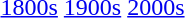<table id="toc" class="toc" summary="Contents">
<tr>
<td style="width:4.5em;"><strong></strong></td>
<td><a href='#'>1800s</a> <a href='#'>1900s</a> <a href='#'>2000s</a> </td>
</tr>
</table>
